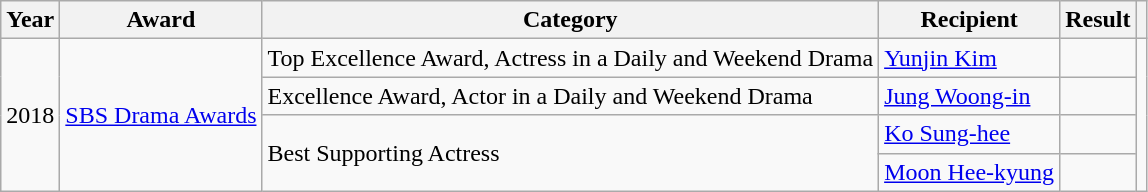<table class="wikitable">
<tr>
<th>Year</th>
<th>Award</th>
<th>Category</th>
<th>Recipient</th>
<th>Result</th>
<th></th>
</tr>
<tr>
<td rowspan=4>2018</td>
<td rowspan=4><a href='#'>SBS Drama Awards</a></td>
<td>Top Excellence Award, Actress in a Daily and Weekend Drama</td>
<td><a href='#'>Yunjin Kim</a></td>
<td></td>
<td rowspan=4></td>
</tr>
<tr>
<td>Excellence Award, Actor in a Daily and Weekend Drama</td>
<td><a href='#'>Jung Woong-in</a></td>
<td></td>
</tr>
<tr>
<td rowspan=2>Best Supporting Actress</td>
<td><a href='#'>Ko Sung-hee</a></td>
<td></td>
</tr>
<tr>
<td><a href='#'>Moon Hee-kyung</a></td>
<td></td>
</tr>
</table>
